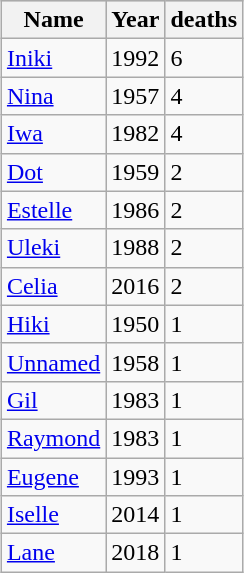<table class="wikitable" style="margin:1em auto;">
<tr bgcolor="#CCCCCC">
<th>Name</th>
<th>Year</th>
<th> deaths</th>
</tr>
<tr>
<td><a href='#'>Iniki</a></td>
<td>1992</td>
<td>6</td>
</tr>
<tr>
<td><a href='#'>Nina</a></td>
<td>1957</td>
<td>4</td>
</tr>
<tr>
<td><a href='#'>Iwa</a></td>
<td>1982</td>
<td>4</td>
</tr>
<tr>
<td><a href='#'>Dot</a></td>
<td>1959</td>
<td>2</td>
</tr>
<tr>
<td><a href='#'>Estelle</a></td>
<td>1986</td>
<td>2</td>
</tr>
<tr>
<td><a href='#'>Uleki</a></td>
<td>1988</td>
<td>2</td>
</tr>
<tr>
<td><a href='#'>Celia</a></td>
<td>2016</td>
<td>2</td>
</tr>
<tr>
<td><a href='#'>Hiki</a></td>
<td>1950</td>
<td>1</td>
</tr>
<tr>
<td><a href='#'>Unnamed</a></td>
<td>1958</td>
<td>1</td>
</tr>
<tr>
<td><a href='#'>Gil</a></td>
<td>1983</td>
<td>1</td>
</tr>
<tr>
<td><a href='#'>Raymond</a></td>
<td>1983</td>
<td>1</td>
</tr>
<tr>
<td><a href='#'>Eugene</a></td>
<td>1993</td>
<td>1</td>
</tr>
<tr>
<td><a href='#'>Iselle</a></td>
<td>2014</td>
<td>1</td>
</tr>
<tr>
<td><a href='#'>Lane</a></td>
<td>2018</td>
<td>1</td>
</tr>
</table>
